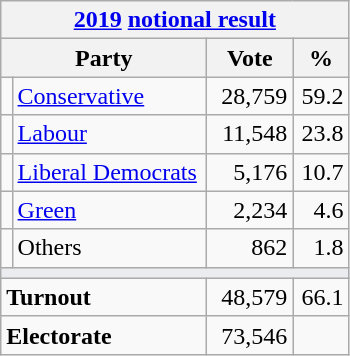<table class="wikitable">
<tr>
<th colspan="4"><a href='#'>2019</a> <a href='#'>notional result</a></th>
</tr>
<tr>
<th bgcolor="#DDDDFF" width="130px" colspan="2">Party</th>
<th bgcolor="#DDDDFF" width="50px">Vote</th>
<th bgcolor="#DDDDFF" width="30px">%</th>
</tr>
<tr>
<td></td>
<td><a href='#'>Conservative</a></td>
<td align=right>28,759</td>
<td align=right>59.2</td>
</tr>
<tr>
<td></td>
<td><a href='#'>Labour</a></td>
<td align=right>11,548</td>
<td align=right>23.8</td>
</tr>
<tr>
<td></td>
<td><a href='#'>Liberal Democrats</a></td>
<td align=right>5,176</td>
<td align=right>10.7</td>
</tr>
<tr>
<td></td>
<td><a href='#'>Green</a></td>
<td align=right>2,234</td>
<td align=right>4.6</td>
</tr>
<tr>
<td></td>
<td>Others</td>
<td align=right>862</td>
<td align=right>1.8</td>
</tr>
<tr>
<td colspan="4" bgcolor="#EAECF0"></td>
</tr>
<tr>
<td colspan="2"><strong>Turnout</strong></td>
<td align=right>48,579</td>
<td align=right>66.1</td>
</tr>
<tr>
<td colspan="2"><strong>Electorate</strong></td>
<td align=right>73,546</td>
</tr>
</table>
